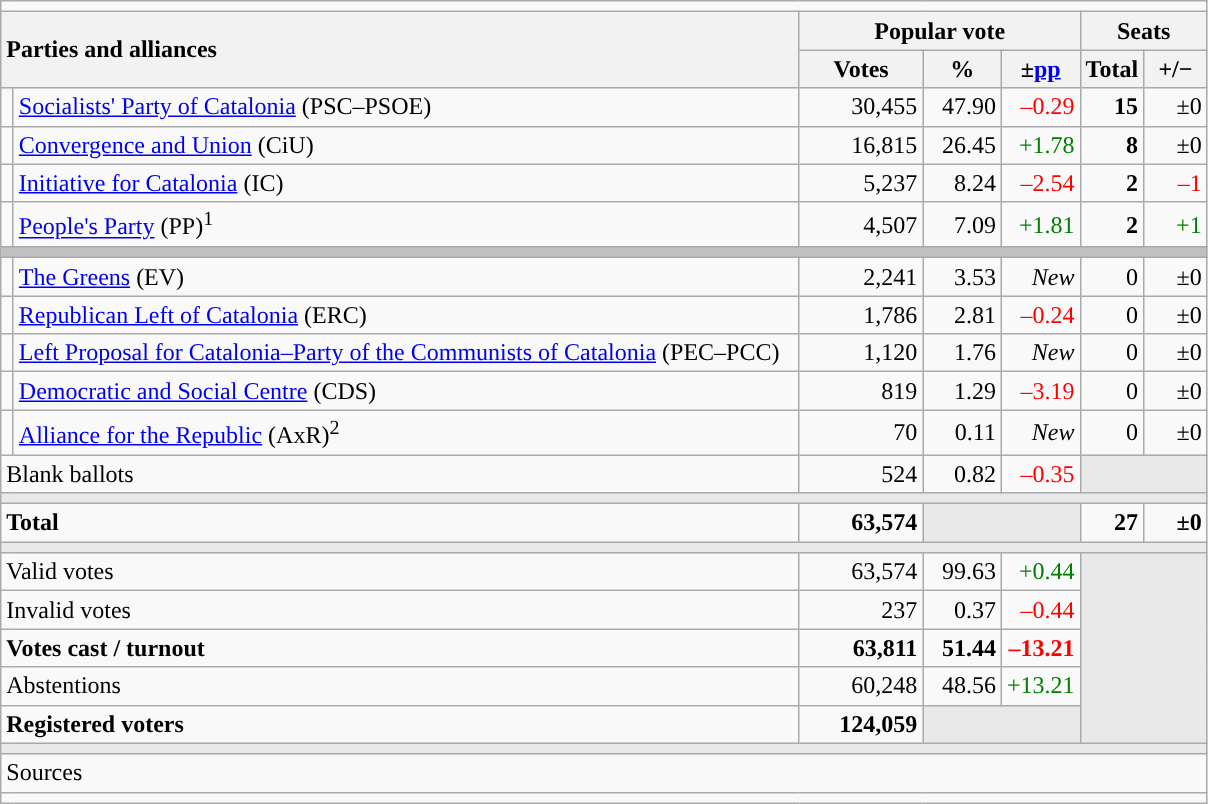<table class="wikitable" style="text-align:right;">
<tr>
<td colspan="7"></td>
</tr>
<tr>
<th style="text-align:left;" rowspan="2" colspan="2" width="525">Parties and alliances</th>
<th colspan="3">Popular vote</th>
<th colspan="2">Seats</th>
</tr>
<tr>
<th width="75">Votes</th>
<th width="45">%</th>
<th width="45">±<a href='#'>pp</a></th>
<th width="35">Total</th>
<th width="35">+/−</th>
</tr>
<tr>
<td width="1" style="color:inherit;background:"></td>
<td align="left"><a href='#'>Socialists' Party of Catalonia</a> (PSC–PSOE)</td>
<td>30,455</td>
<td>47.90</td>
<td style="color:red;">–0.29</td>
<td><strong>15</strong></td>
<td>±0</td>
</tr>
<tr>
<td style="color:inherit;background:"></td>
<td align="left"><a href='#'>Convergence and Union</a> (CiU)</td>
<td>16,815</td>
<td>26.45</td>
<td style="color:green;">+1.78</td>
<td><strong>8</strong></td>
<td>±0</td>
</tr>
<tr>
<td style="color:inherit;background:"></td>
<td align="left"><a href='#'>Initiative for Catalonia</a> (IC)</td>
<td>5,237</td>
<td>8.24</td>
<td style="color:red;">–2.54</td>
<td><strong>2</strong></td>
<td style="color:red;">–1</td>
</tr>
<tr>
<td style="color:inherit;background:"></td>
<td align="left"><a href='#'>People's Party</a> (PP)<sup>1</sup></td>
<td>4,507</td>
<td>7.09</td>
<td style="color:green;">+1.81</td>
<td><strong>2</strong></td>
<td style="color:green;">+1</td>
</tr>
<tr>
<td colspan="7" style="color:inherit;background:#C0C0C0"></td>
</tr>
<tr>
<td style="color:inherit;background:"></td>
<td align="left"><a href='#'>The Greens</a> (EV)</td>
<td>2,241</td>
<td>3.53</td>
<td><em>New</em></td>
<td>0</td>
<td>±0</td>
</tr>
<tr>
<td style="color:inherit;background:"></td>
<td align="left"><a href='#'>Republican Left of Catalonia</a> (ERC)</td>
<td>1,786</td>
<td>2.81</td>
<td style="color:red;">–0.24</td>
<td>0</td>
<td>±0</td>
</tr>
<tr>
<td style="color:inherit;background:"></td>
<td align="left"><a href='#'>Left Proposal for Catalonia–Party of the Communists of Catalonia</a> (PEC–PCC)</td>
<td>1,120</td>
<td>1.76</td>
<td><em>New</em></td>
<td>0</td>
<td>±0</td>
</tr>
<tr>
<td style="color:inherit;background:"></td>
<td align="left"><a href='#'>Democratic and Social Centre</a> (CDS)</td>
<td>819</td>
<td>1.29</td>
<td style="color:red;">–3.19</td>
<td>0</td>
<td>±0</td>
</tr>
<tr>
<td style="color:inherit;background:"></td>
<td align="left"><a href='#'>Alliance for the Republic</a> (AxR)<sup>2</sup></td>
<td>70</td>
<td>0.11</td>
<td><em>New</em></td>
<td>0</td>
<td>±0</td>
</tr>
<tr>
<td align="left" colspan="2">Blank ballots</td>
<td>524</td>
<td>0.82</td>
<td style="color:red;">–0.35</td>
<td style="color:inherit;background:#E9E9E9" colspan="2"></td>
</tr>
<tr>
<td colspan="7" style="color:inherit;background:#E9E9E9"></td>
</tr>
<tr style="font-weight:bold;">
<td align="left" colspan="2">Total</td>
<td>63,574</td>
<td bgcolor="#E9E9E9" colspan="2"></td>
<td>27</td>
<td>±0</td>
</tr>
<tr>
<td colspan="7" style="color:inherit;background:#E9E9E9"></td>
</tr>
<tr>
<td align="left" colspan="2">Valid votes</td>
<td>63,574</td>
<td>99.63</td>
<td style="color:green;">+0.44</td>
<td bgcolor="#E9E9E9" colspan="2" rowspan="5"></td>
</tr>
<tr>
<td align="left" colspan="2">Invalid votes</td>
<td>237</td>
<td>0.37</td>
<td style="color:red;">–0.44</td>
</tr>
<tr style="font-weight:bold;">
<td align="left" colspan="2">Votes cast / turnout</td>
<td>63,811</td>
<td>51.44</td>
<td style="color:red;">–13.21</td>
</tr>
<tr>
<td align="left" colspan="2">Abstentions</td>
<td>60,248</td>
<td>48.56</td>
<td style="color:green;">+13.21</td>
</tr>
<tr style="font-weight:bold;">
<td align="left" colspan="2">Registered voters</td>
<td>124,059</td>
<td bgcolor="#E9E9E9" colspan="2"></td>
</tr>
<tr>
<td colspan="7" style="color:inherit;background:#E9E9E9"></td>
</tr>
<tr>
<td align="left" colspan="7">Sources</td>
</tr>
<tr>
<td colspan="7" style="text-align:left; max-width:790px;"></td>
</tr>
</table>
